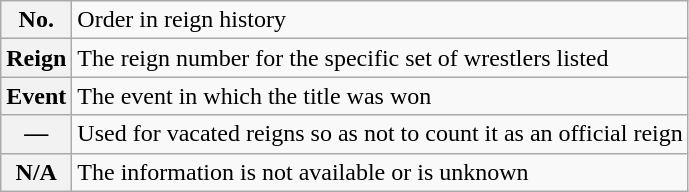<table class="wikitable">
<tr>
<th><strong>No.</strong></th>
<td>Order in reign history</td>
</tr>
<tr>
<th><strong>Reign</strong></th>
<td>The reign number for the specific set of wrestlers listed</td>
</tr>
<tr>
<th><strong>Event</strong></th>
<td>The event in which the title was won</td>
</tr>
<tr>
<th>—</th>
<td>Used for vacated reigns so as not to count it as an official reign</td>
</tr>
<tr>
<th>N/A</th>
<td>The information is not available or is unknown</td>
</tr>
</table>
